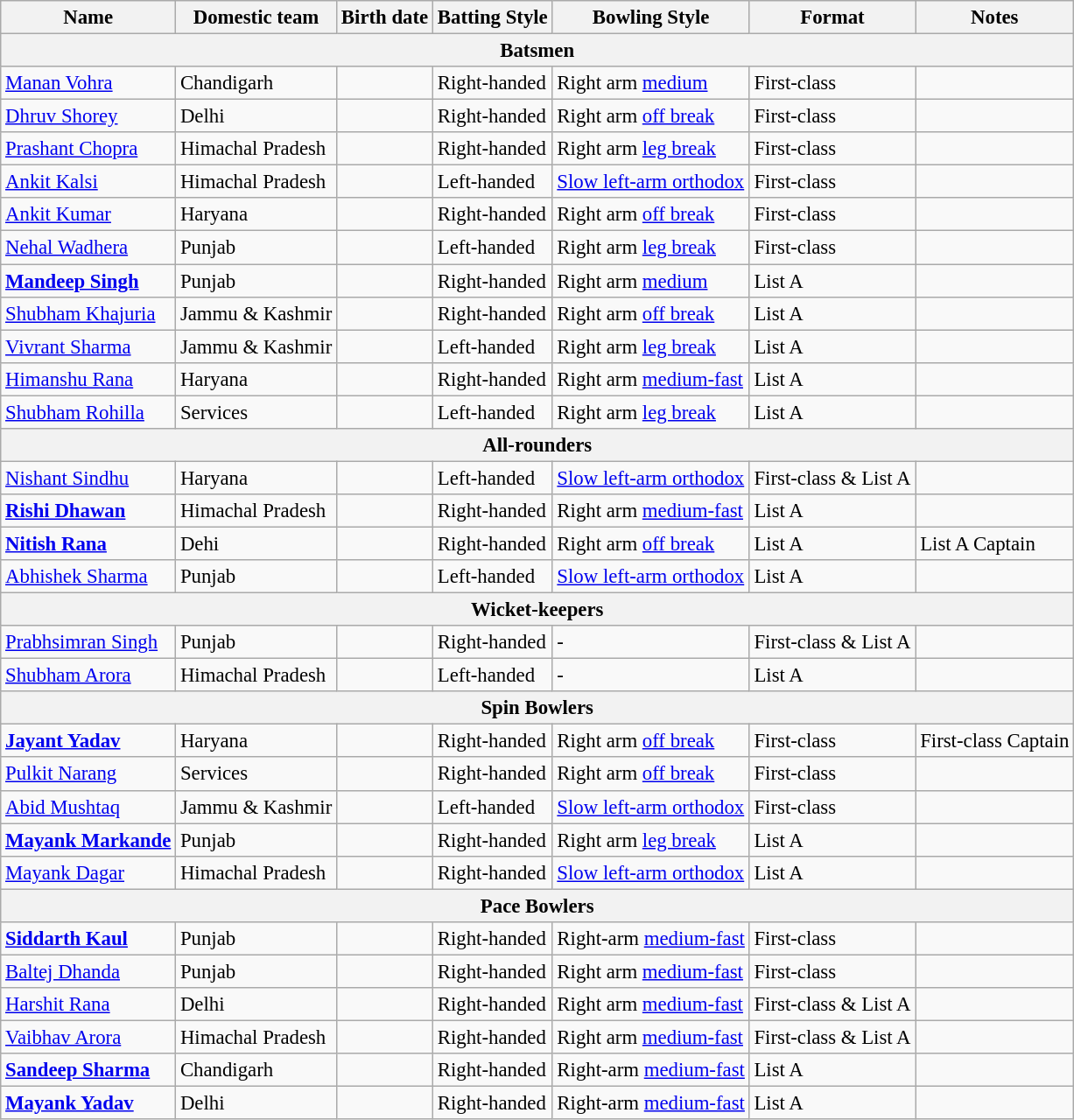<table class="wikitable" style="font-size:95%;">
<tr>
<th>Name</th>
<th>Domestic team</th>
<th>Birth date</th>
<th>Batting Style</th>
<th>Bowling Style</th>
<th>Format</th>
<th>Notes</th>
</tr>
<tr>
<th colspan="7">Batsmen</th>
</tr>
<tr>
<td><a href='#'>Manan Vohra</a></td>
<td>Chandigarh</td>
<td></td>
<td>Right-handed</td>
<td>Right arm <a href='#'>medium</a></td>
<td>First-class</td>
<td></td>
</tr>
<tr>
<td><a href='#'>Dhruv Shorey</a></td>
<td>Delhi</td>
<td></td>
<td>Right-handed</td>
<td>Right arm <a href='#'>off break</a></td>
<td>First-class</td>
<td></td>
</tr>
<tr>
<td><a href='#'>Prashant Chopra</a></td>
<td>Himachal Pradesh</td>
<td></td>
<td>Right-handed</td>
<td>Right arm <a href='#'>leg break</a></td>
<td>First-class</td>
<td></td>
</tr>
<tr>
<td><a href='#'>Ankit Kalsi</a></td>
<td>Himachal Pradesh</td>
<td></td>
<td>Left-handed</td>
<td><a href='#'>Slow left-arm orthodox</a></td>
<td>First-class</td>
<td></td>
</tr>
<tr>
<td><a href='#'>Ankit Kumar</a></td>
<td>Haryana</td>
<td></td>
<td>Right-handed</td>
<td>Right arm <a href='#'>off break</a></td>
<td>First-class</td>
<td></td>
</tr>
<tr>
<td><a href='#'>Nehal Wadhera</a></td>
<td>Punjab</td>
<td></td>
<td>Left-handed</td>
<td>Right arm <a href='#'>leg break</a></td>
<td>First-class</td>
<td></td>
</tr>
<tr>
<td><strong><a href='#'>Mandeep Singh</a></strong></td>
<td>Punjab</td>
<td></td>
<td>Right-handed</td>
<td>Right arm <a href='#'>medium</a></td>
<td>List A</td>
<td></td>
</tr>
<tr>
<td><a href='#'>Shubham Khajuria</a></td>
<td>Jammu & Kashmir</td>
<td></td>
<td>Right-handed</td>
<td>Right arm <a href='#'>off break</a></td>
<td>List A</td>
<td></td>
</tr>
<tr>
<td><a href='#'>Vivrant Sharma</a></td>
<td>Jammu & Kashmir</td>
<td></td>
<td>Left-handed</td>
<td>Right arm <a href='#'>leg break</a></td>
<td>List A</td>
<td></td>
</tr>
<tr>
<td><a href='#'>Himanshu Rana</a></td>
<td>Haryana</td>
<td></td>
<td>Right-handed</td>
<td>Right arm <a href='#'>medium-fast</a></td>
<td>List A</td>
<td></td>
</tr>
<tr>
<td><a href='#'>Shubham Rohilla</a></td>
<td>Services</td>
<td></td>
<td>Left-handed</td>
<td>Right arm <a href='#'>leg break</a></td>
<td>List A</td>
<td></td>
</tr>
<tr>
<th colspan="7">All-rounders</th>
</tr>
<tr>
<td><a href='#'>Nishant Sindhu</a></td>
<td>Haryana</td>
<td></td>
<td>Left-handed</td>
<td><a href='#'>Slow left-arm orthodox</a></td>
<td>First-class & List A</td>
<td></td>
</tr>
<tr>
<td><strong><a href='#'>Rishi Dhawan</a></strong></td>
<td>Himachal Pradesh</td>
<td></td>
<td>Right-handed</td>
<td>Right arm <a href='#'>medium-fast</a></td>
<td>List A</td>
<td></td>
</tr>
<tr>
<td><strong><a href='#'>Nitish Rana</a></strong></td>
<td>Dehi</td>
<td></td>
<td>Right-handed</td>
<td>Right arm <a href='#'>off break</a></td>
<td>List A</td>
<td>List A Captain</td>
</tr>
<tr>
<td><a href='#'>Abhishek Sharma</a></td>
<td>Punjab</td>
<td></td>
<td>Left-handed</td>
<td><a href='#'>Slow left-arm orthodox</a></td>
<td>List A</td>
<td></td>
</tr>
<tr>
<th colspan="7">Wicket-keepers</th>
</tr>
<tr>
<td><a href='#'>Prabhsimran Singh</a></td>
<td>Punjab</td>
<td></td>
<td>Right-handed</td>
<td>-</td>
<td>First-class & List A</td>
<td></td>
</tr>
<tr>
<td><a href='#'>Shubham Arora</a></td>
<td>Himachal Pradesh</td>
<td></td>
<td>Left-handed</td>
<td>-</td>
<td>List A</td>
<td></td>
</tr>
<tr>
<th colspan="7">Spin Bowlers</th>
</tr>
<tr>
<td><strong><a href='#'>Jayant Yadav</a></strong></td>
<td>Haryana</td>
<td></td>
<td>Right-handed</td>
<td>Right arm <a href='#'>off break</a></td>
<td>First-class</td>
<td>First-class Captain</td>
</tr>
<tr>
<td><a href='#'>Pulkit Narang</a></td>
<td>Services</td>
<td></td>
<td>Right-handed</td>
<td>Right arm <a href='#'>off break</a></td>
<td>First-class</td>
<td></td>
</tr>
<tr>
<td><a href='#'>Abid Mushtaq</a></td>
<td>Jammu & Kashmir</td>
<td></td>
<td>Left-handed</td>
<td><a href='#'>Slow left-arm orthodox</a></td>
<td>First-class</td>
<td></td>
</tr>
<tr>
<td><strong><a href='#'>Mayank Markande</a></strong></td>
<td>Punjab</td>
<td></td>
<td>Right-handed</td>
<td>Right arm <a href='#'>leg break</a></td>
<td>List A</td>
<td></td>
</tr>
<tr>
<td><a href='#'>Mayank Dagar</a></td>
<td>Himachal Pradesh</td>
<td></td>
<td>Right-handed</td>
<td><a href='#'>Slow left-arm orthodox</a></td>
<td>List A</td>
<td></td>
</tr>
<tr>
<th colspan="7">Pace Bowlers</th>
</tr>
<tr>
<td><strong><a href='#'>Siddarth Kaul</a></strong></td>
<td>Punjab</td>
<td></td>
<td>Right-handed</td>
<td>Right-arm <a href='#'>medium-fast</a></td>
<td>First-class</td>
<td></td>
</tr>
<tr>
<td><a href='#'>Baltej Dhanda</a></td>
<td>Punjab</td>
<td></td>
<td>Right-handed</td>
<td>Right arm <a href='#'>medium-fast</a></td>
<td>First-class</td>
<td></td>
</tr>
<tr>
<td><a href='#'>Harshit Rana</a></td>
<td>Delhi</td>
<td></td>
<td>Right-handed</td>
<td>Right arm <a href='#'>medium-fast</a></td>
<td>First-class & List A</td>
<td></td>
</tr>
<tr>
<td><a href='#'>Vaibhav Arora</a></td>
<td>Himachal Pradesh</td>
<td></td>
<td>Right-handed</td>
<td>Right arm <a href='#'>medium-fast</a></td>
<td>First-class & List A</td>
<td></td>
</tr>
<tr>
<td><strong><a href='#'>Sandeep Sharma</a></strong></td>
<td>Chandigarh</td>
<td></td>
<td>Right-handed</td>
<td>Right-arm <a href='#'>medium-fast</a></td>
<td>List A</td>
<td></td>
</tr>
<tr>
<td><strong><a href='#'>Mayank Yadav</a></strong></td>
<td>Delhi</td>
<td></td>
<td>Right-handed</td>
<td>Right-arm <a href='#'>medium-fast</a></td>
<td>List A</td>
<td></td>
</tr>
</table>
